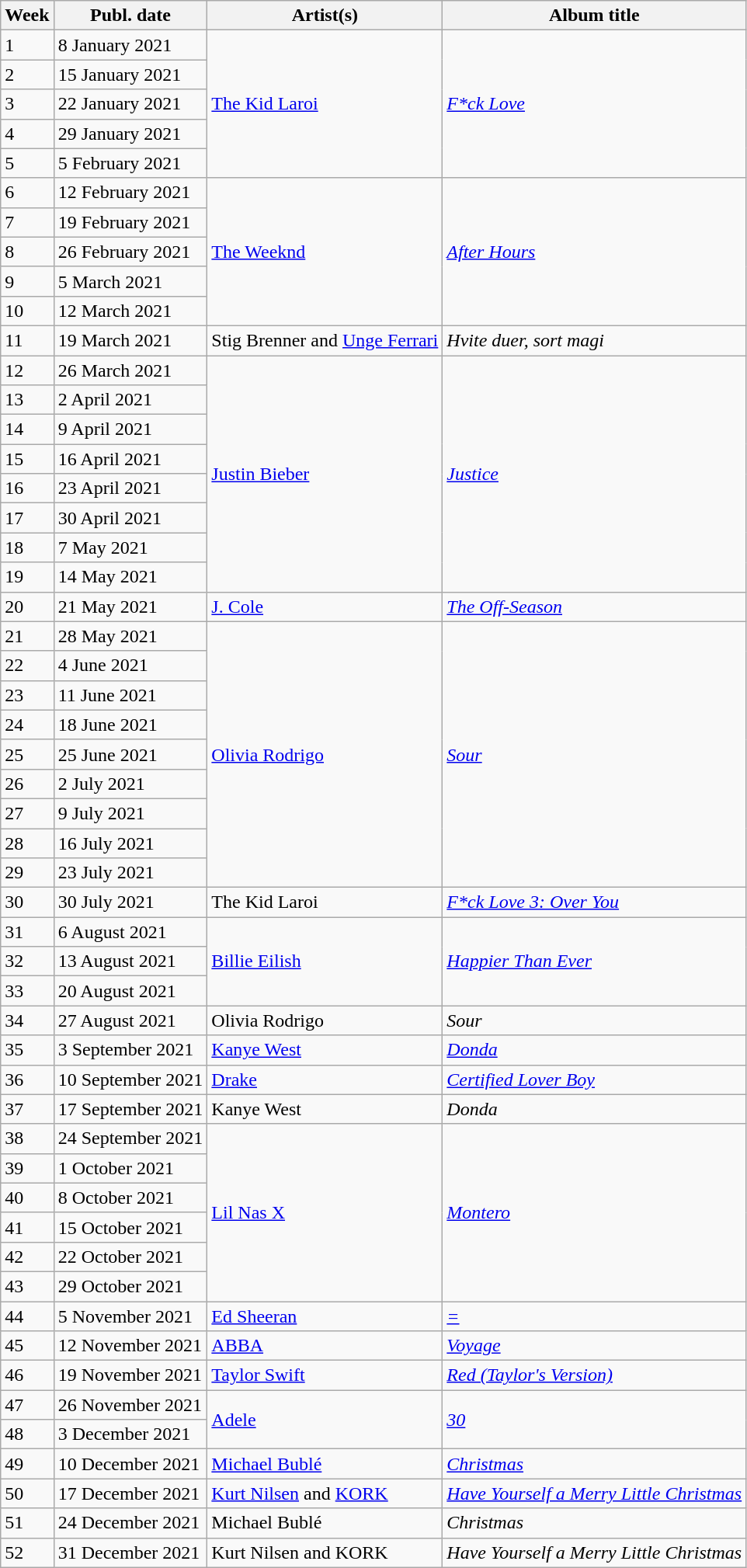<table class="wikitable">
<tr>
<th>Week</th>
<th>Publ. date</th>
<th>Artist(s)</th>
<th>Album title</th>
</tr>
<tr>
<td>1</td>
<td>8 January 2021</td>
<td rowspan="5"><a href='#'>The Kid Laroi</a></td>
<td rowspan="5"><em><a href='#'>F*ck Love</a></em></td>
</tr>
<tr>
<td>2</td>
<td>15 January 2021</td>
</tr>
<tr>
<td>3</td>
<td>22 January 2021</td>
</tr>
<tr>
<td>4</td>
<td>29 January 2021</td>
</tr>
<tr>
<td>5</td>
<td>5 February 2021</td>
</tr>
<tr>
<td>6</td>
<td>12 February 2021</td>
<td rowspan="5"><a href='#'>The Weeknd</a></td>
<td rowspan="5"><em><a href='#'>After Hours</a></em></td>
</tr>
<tr>
<td>7</td>
<td>19 February 2021</td>
</tr>
<tr>
<td>8</td>
<td>26 February 2021</td>
</tr>
<tr>
<td>9</td>
<td>5 March 2021</td>
</tr>
<tr>
<td>10</td>
<td>12 March 2021</td>
</tr>
<tr>
<td>11</td>
<td>19 March 2021</td>
<td>Stig Brenner and <a href='#'>Unge Ferrari</a></td>
<td><em>Hvite duer, sort magi</em></td>
</tr>
<tr>
<td>12</td>
<td>26 March 2021</td>
<td rowspan="8"><a href='#'>Justin Bieber</a></td>
<td rowspan="8"><em><a href='#'>Justice</a></em></td>
</tr>
<tr>
<td>13</td>
<td>2 April 2021</td>
</tr>
<tr>
<td>14</td>
<td>9 April 2021</td>
</tr>
<tr>
<td>15</td>
<td>16 April 2021</td>
</tr>
<tr>
<td>16</td>
<td>23 April 2021</td>
</tr>
<tr>
<td>17</td>
<td>30 April 2021</td>
</tr>
<tr>
<td>18</td>
<td>7 May 2021</td>
</tr>
<tr>
<td>19</td>
<td>14 May 2021</td>
</tr>
<tr>
<td>20</td>
<td>21 May 2021</td>
<td><a href='#'>J. Cole</a></td>
<td><em><a href='#'>The Off-Season</a></em></td>
</tr>
<tr>
<td>21</td>
<td>28 May 2021</td>
<td rowspan="9"><a href='#'>Olivia Rodrigo</a></td>
<td rowspan="9"><em><a href='#'>Sour</a></em></td>
</tr>
<tr>
<td>22</td>
<td>4 June 2021</td>
</tr>
<tr>
<td>23</td>
<td>11 June 2021</td>
</tr>
<tr>
<td>24</td>
<td>18 June 2021</td>
</tr>
<tr>
<td>25</td>
<td>25 June 2021</td>
</tr>
<tr>
<td>26</td>
<td>2 July 2021</td>
</tr>
<tr>
<td>27</td>
<td>9 July 2021</td>
</tr>
<tr>
<td>28</td>
<td>16 July 2021</td>
</tr>
<tr>
<td>29</td>
<td>23 July 2021</td>
</tr>
<tr>
<td>30</td>
<td>30 July 2021</td>
<td>The Kid Laroi</td>
<td><em><a href='#'>F*ck Love 3: Over You</a></em></td>
</tr>
<tr>
<td>31</td>
<td>6 August 2021</td>
<td rowspan="3"><a href='#'>Billie Eilish</a></td>
<td rowspan="3"><em><a href='#'>Happier Than Ever</a></em></td>
</tr>
<tr>
<td>32</td>
<td>13 August 2021</td>
</tr>
<tr>
<td>33</td>
<td>20 August 2021</td>
</tr>
<tr>
<td>34</td>
<td>27 August 2021</td>
<td>Olivia Rodrigo</td>
<td><em>Sour</em></td>
</tr>
<tr>
<td>35</td>
<td>3 September 2021</td>
<td><a href='#'>Kanye West</a></td>
<td><em><a href='#'>Donda</a></em></td>
</tr>
<tr>
<td>36</td>
<td>10 September 2021</td>
<td><a href='#'>Drake</a></td>
<td><em><a href='#'>Certified Lover Boy</a></em></td>
</tr>
<tr>
<td>37</td>
<td>17 September 2021</td>
<td>Kanye West</td>
<td><em>Donda</em></td>
</tr>
<tr>
<td>38</td>
<td>24 September 2021</td>
<td rowspan="6"><a href='#'>Lil Nas X</a></td>
<td rowspan="6"><em><a href='#'>Montero</a></em></td>
</tr>
<tr>
<td>39</td>
<td>1 October 2021</td>
</tr>
<tr>
<td>40</td>
<td>8 October 2021</td>
</tr>
<tr>
<td>41</td>
<td>15 October 2021</td>
</tr>
<tr>
<td>42</td>
<td>22 October 2021</td>
</tr>
<tr>
<td>43</td>
<td>29 October 2021</td>
</tr>
<tr>
<td>44</td>
<td>5 November 2021</td>
<td><a href='#'>Ed Sheeran</a></td>
<td><em><a href='#'>=</a></em></td>
</tr>
<tr>
<td>45</td>
<td>12 November 2021</td>
<td><a href='#'>ABBA</a></td>
<td><em><a href='#'>Voyage</a></em></td>
</tr>
<tr>
<td>46</td>
<td>19 November 2021</td>
<td><a href='#'>Taylor Swift</a></td>
<td><em><a href='#'>Red (Taylor's Version)</a></em></td>
</tr>
<tr>
<td>47</td>
<td>26 November 2021</td>
<td rowspan="2"><a href='#'>Adele</a></td>
<td rowspan="2"><em><a href='#'>30</a></em></td>
</tr>
<tr>
<td>48</td>
<td>3 December 2021</td>
</tr>
<tr>
<td>49</td>
<td>10 December 2021</td>
<td><a href='#'>Michael Bublé</a></td>
<td><em><a href='#'>Christmas</a></em></td>
</tr>
<tr>
<td>50</td>
<td>17 December 2021</td>
<td><a href='#'>Kurt Nilsen</a> and <a href='#'>KORK</a></td>
<td><em><a href='#'>Have Yourself a Merry Little Christmas</a></em></td>
</tr>
<tr>
<td>51</td>
<td>24 December 2021</td>
<td>Michael Bublé</td>
<td><em>Christmas</em></td>
</tr>
<tr>
<td>52</td>
<td>31 December 2021</td>
<td>Kurt Nilsen and KORK</td>
<td><em>Have Yourself a Merry Little Christmas</em></td>
</tr>
</table>
